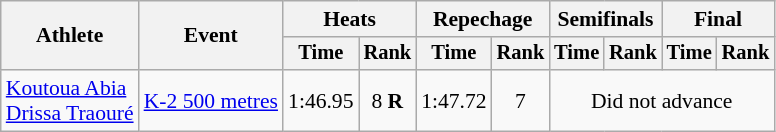<table class=wikitable style="font-size:90%">
<tr>
<th rowspan="2">Athlete</th>
<th rowspan="2">Event</th>
<th colspan=2>Heats</th>
<th colspan=2>Repechage</th>
<th colspan=2>Semifinals</th>
<th colspan=2>Final</th>
</tr>
<tr style="font-size:95%">
<th>Time</th>
<th>Rank</th>
<th>Time</th>
<th>Rank</th>
<th>Time</th>
<th>Rank</th>
<th>Time</th>
<th>Rank</th>
</tr>
<tr align=center>
<td align=left><a href='#'>Koutoua Abia</a><br><a href='#'>Drissa Traouré</a></td>
<td align=left><a href='#'>K-2 500 metres</a></td>
<td>1:46.95</td>
<td>8 <strong>R</strong></td>
<td>1:47.72</td>
<td>7</td>
<td colspan=4>Did not advance</td>
</tr>
</table>
